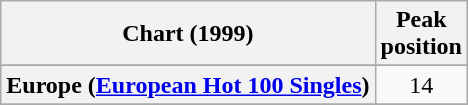<table class="wikitable sortable plainrowheaders" style="text-align:center">
<tr>
<th scope="col">Chart (1999)</th>
<th scope="col">Peak<br>position</th>
</tr>
<tr>
</tr>
<tr>
<th scope="row">Europe (<a href='#'>European Hot 100 Singles</a>)</th>
<td>14</td>
</tr>
<tr>
</tr>
</table>
